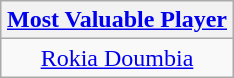<table class=wikitable style="text-align:center; margin:auto">
<tr>
<th><a href='#'>Most Valuable Player</a></th>
</tr>
<tr>
<td> <a href='#'>Rokia Doumbia</a></td>
</tr>
</table>
